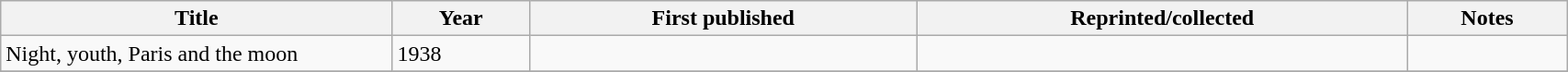<table class="wikitable sortable" width="90%">
<tr>
<th width="25%">Title</th>
<th>Year</th>
<th>First published</th>
<th>Reprinted/collected</th>
<th>Notes</th>
</tr>
<tr>
<td>Night, youth, Paris and the moon</td>
<td>1938</td>
<td></td>
<td></td>
<td></td>
</tr>
<tr>
</tr>
</table>
